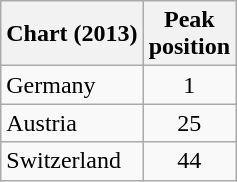<table class="wikitable sortable">
<tr>
<th>Chart (2013)</th>
<th>Peak<br>position</th>
</tr>
<tr>
<td>Germany</td>
<td style="text-align:center;">1</td>
</tr>
<tr>
<td>Austria</td>
<td style="text-align:center;">25</td>
</tr>
<tr>
<td>Switzerland</td>
<td style="text-align:center;">44</td>
</tr>
</table>
